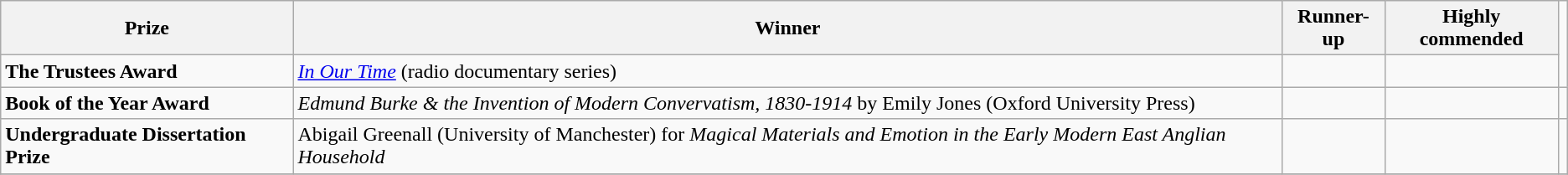<table class="wikitable">
<tr>
<th>Prize</th>
<th>Winner</th>
<th>Runner-up</th>
<th>Highly commended</th>
</tr>
<tr>
<td><strong>The Trustees Award</strong></td>
<td><em><a href='#'>In Our Time</a></em> (radio documentary series)</td>
<td></td>
<td></td>
</tr>
<tr>
<td><strong>Book of the Year Award</strong></td>
<td><em>Edmund Burke & the Invention of Modern Convervatism, 1830-1914</em> by Emily Jones (Oxford University Press)</td>
<td></td>
<td></td>
<td></td>
</tr>
<tr>
<td><strong>Undergraduate Dissertation Prize</strong></td>
<td>Abigail Greenall (University of Manchester) for <em>Magical Materials and Emotion in the Early Modern East Anglian Household</em></td>
<td></td>
<td></td>
<td></td>
</tr>
<tr>
</tr>
</table>
